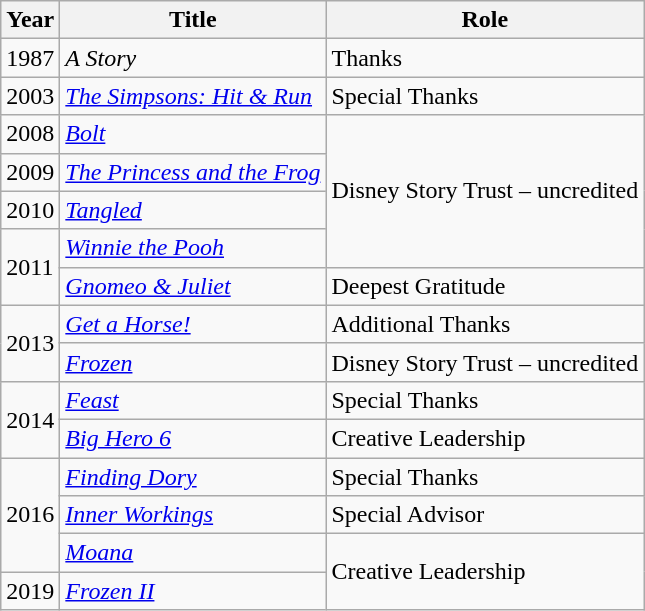<table class="wikitable">
<tr>
<th>Year</th>
<th>Title</th>
<th>Role</th>
</tr>
<tr>
<td>1987</td>
<td><em>A Story</em></td>
<td>Thanks</td>
</tr>
<tr>
<td>2003</td>
<td><em><a href='#'>The Simpsons: Hit & Run</a></em></td>
<td>Special Thanks</td>
</tr>
<tr>
<td>2008</td>
<td><em><a href='#'>Bolt</a></em></td>
<td rowspan=4>Disney Story Trust – uncredited </td>
</tr>
<tr>
<td>2009</td>
<td><em><a href='#'>The Princess and the Frog</a></em></td>
</tr>
<tr>
<td>2010</td>
<td><em><a href='#'>Tangled</a></em></td>
</tr>
<tr>
<td rowspan=2>2011</td>
<td><em><a href='#'>Winnie the Pooh</a></em></td>
</tr>
<tr>
<td><em><a href='#'>Gnomeo & Juliet</a></em></td>
<td>Deepest Gratitude</td>
</tr>
<tr>
<td rowspan=2>2013</td>
<td><em><a href='#'>Get a Horse!</a></em></td>
<td>Additional Thanks</td>
</tr>
<tr>
<td><em><a href='#'>Frozen</a></em></td>
<td>Disney Story Trust – uncredited </td>
</tr>
<tr>
<td rowspan=2>2014</td>
<td><em><a href='#'>Feast</a></em></td>
<td>Special Thanks</td>
</tr>
<tr>
<td><em><a href='#'>Big Hero 6</a></em></td>
<td>Creative Leadership</td>
</tr>
<tr>
<td rowspan=3>2016</td>
<td><em><a href='#'>Finding Dory</a></em></td>
<td>Special Thanks</td>
</tr>
<tr>
<td><em><a href='#'>Inner Workings</a></em></td>
<td>Special Advisor</td>
</tr>
<tr>
<td><em><a href='#'>Moana</a></em></td>
<td rowspan=2>Creative Leadership</td>
</tr>
<tr>
<td>2019</td>
<td><em><a href='#'>Frozen II</a></em></td>
</tr>
</table>
